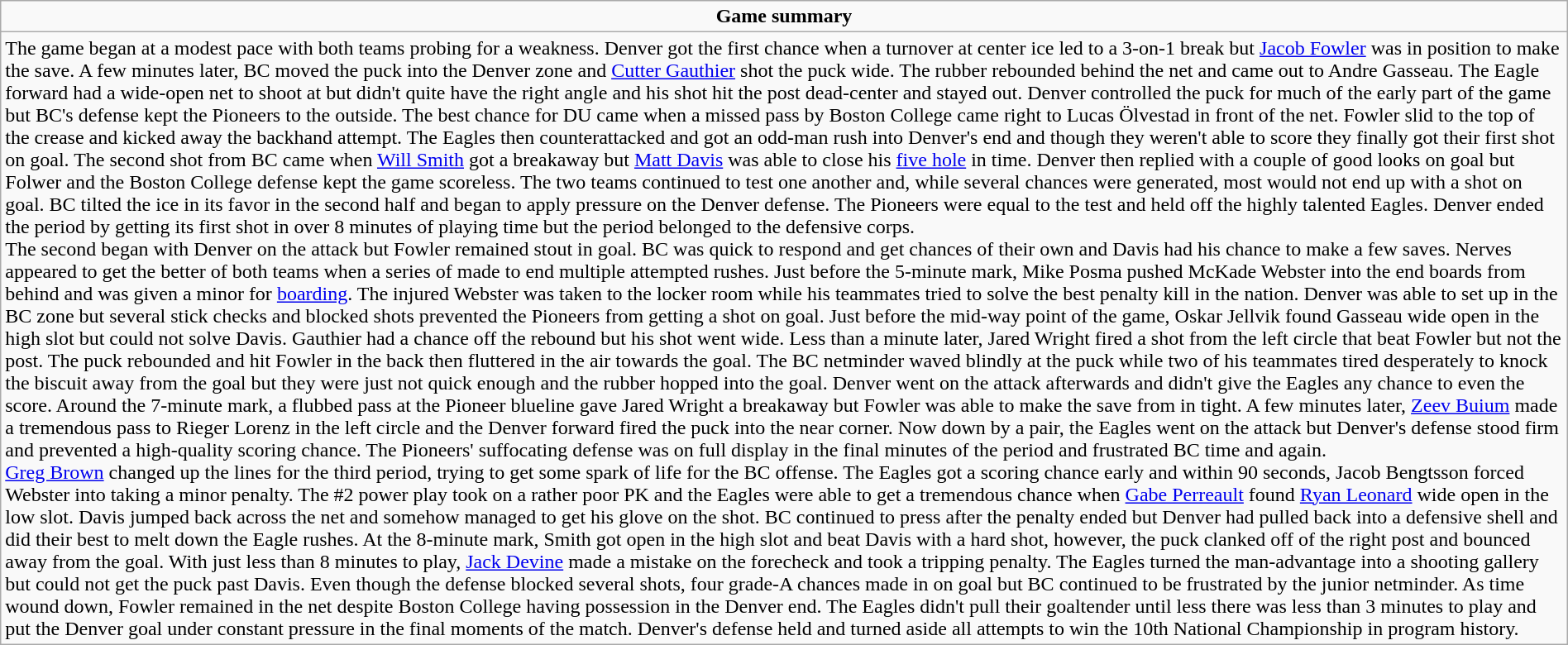<table role="presentation" class="wikitable mw-collapsible autocollapse" width=100%>
<tr>
<td align=center><strong>Game summary</strong></td>
</tr>
<tr>
<td>The game began at a modest pace with both teams probing for a weakness. Denver got the first chance when a turnover at center ice led to a 3-on-1 break but <a href='#'>Jacob Fowler</a> was in position to make the save. A few minutes later, BC moved the puck into the Denver zone and <a href='#'>Cutter Gauthier</a> shot the puck wide. The rubber rebounded behind the net and came out to Andre Gasseau. The Eagle forward had a wide-open net to shoot at but didn't quite have the right angle and his shot hit the post dead-center and stayed out. Denver controlled the puck for much of the early part of the game but BC's defense kept the Pioneers to the outside. The best chance for DU came when a missed pass by Boston College came right to Lucas Ölvestad in front of the net. Fowler slid to the top of the crease and kicked away the backhand attempt. The Eagles then counterattacked and got an odd-man rush into Denver's end and though they weren't able to score they finally got their first shot on goal. The second shot from BC came when <a href='#'>Will Smith</a> got a breakaway but <a href='#'>Matt Davis</a> was able to close his <a href='#'>five hole</a> in time. Denver then replied with a couple of good looks on goal but Folwer and the Boston College defense kept the game scoreless.  The two teams continued to test one another and, while several chances were generated, most would not end up with a shot on goal. BC tilted the ice in its favor in the second half and began to apply pressure on the Denver defense. The Pioneers were equal to the test and held off the highly talented Eagles. Denver ended the period by getting its first shot in over 8 minutes of playing time but the period belonged to the defensive corps.<br>The second began with Denver on the attack but Fowler remained stout in goal. BC was quick to respond and get chances of their own and Davis had his chance to make a few saves. Nerves appeared to get the better of both teams when a series of made to end multiple attempted rushes. Just before the 5-minute mark, Mike Posma pushed McKade Webster into the end boards from behind and was given a minor for <a href='#'>boarding</a>. The injured Webster was taken to the locker room while his teammates tried to solve the best penalty kill in the nation. Denver was able to set up in the BC zone but several stick checks and blocked shots prevented the Pioneers from getting a shot on goal.  Just before the mid-way point of the game, Oskar Jellvik found Gasseau wide open in the high slot but could not solve Davis. Gauthier had a chance off the rebound but his shot went wide. Less than a minute later, Jared Wright fired a shot from the left circle that beat Fowler but not the post. The puck rebounded and hit Fowler in the back then fluttered in the air towards the goal. The BC netminder waved blindly at the puck while two of his teammates tired desperately to knock the biscuit away from the goal but they were just not quick enough and the rubber hopped into the goal. Denver went on the attack afterwards and didn't give the Eagles any chance to even the score. Around the 7-minute mark, a flubbed pass at the Pioneer blueline gave Jared Wright a breakaway but Fowler was able to make the save from in tight. A few minutes later, <a href='#'>Zeev Buium</a> made a tremendous pass to Rieger Lorenz in the left circle and the Denver forward fired the puck into the near corner. Now down by a pair, the Eagles went on the attack but Denver's defense stood firm and prevented a high-quality scoring chance. The Pioneers' suffocating defense was on full display in the final minutes of the period and frustrated BC time and again.<br><a href='#'>Greg Brown</a> changed up the lines for the third period, trying to get some spark of life for the BC offense. The Eagles got a scoring chance early and within 90 seconds, Jacob Bengtsson forced Webster into taking a minor penalty. The #2 power play took on a rather poor PK and the Eagles were able to get a tremendous chance when <a href='#'>Gabe Perreault</a> found <a href='#'>Ryan Leonard</a> wide open in the low slot. Davis jumped back across the net and somehow managed to get his glove on the shot. BC continued to press after the penalty ended but Denver had pulled back into a defensive shell and did their best to melt down the Eagle rushes. At the 8-minute mark, Smith got open in the high slot and beat Davis with a hard shot, however, the puck clanked off of the right post and bounced away from the goal. With just less than 8 minutes to play, <a href='#'>Jack Devine</a> made a mistake on the forecheck and took a tripping penalty. The Eagles turned the man-advantage into a shooting gallery but could not get the puck past Davis. Even though the defense blocked several shots, four grade-A chances made in on goal but BC continued to be frustrated by the junior netminder. As time wound down, Fowler remained in the net despite Boston College having possession in the Denver end. The Eagles didn't pull their goaltender until less there was less than 3 minutes to play and put the Denver goal under constant pressure in the final moments of the match. Denver's defense held and turned aside all attempts to win the 10th National Championship in program history.</td>
</tr>
</table>
